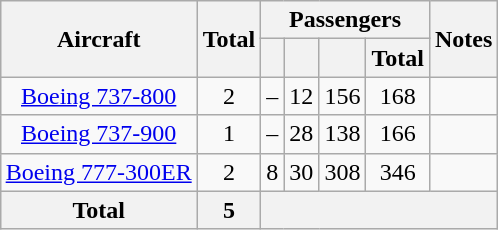<table class="wikitable" style="margin:0.5em auto; text-align:center">
<tr>
<th rowspan=2>Aircraft</th>
<th rowspan=2>Total</th>
<th colspan=4>Passengers</th>
<th rowspan=2>Notes</th>
</tr>
<tr>
<th></th>
<th></th>
<th></th>
<th>Total</th>
</tr>
<tr>
<td><a href='#'>Boeing 737-800</a></td>
<td>2</td>
<td>–</td>
<td>12</td>
<td>156</td>
<td>168</td>
<td></td>
</tr>
<tr>
<td><a href='#'>Boeing 737-900</a></td>
<td>1</td>
<td>–</td>
<td>28</td>
<td>138</td>
<td>166</td>
<td></td>
</tr>
<tr>
<td><a href='#'>Boeing 777-300ER</a></td>
<td>2</td>
<td>8</td>
<td>30</td>
<td>308</td>
<td>346</td>
<td></td>
</tr>
<tr>
<th>Total</th>
<th>5</th>
<th colspan="5"></th>
</tr>
</table>
